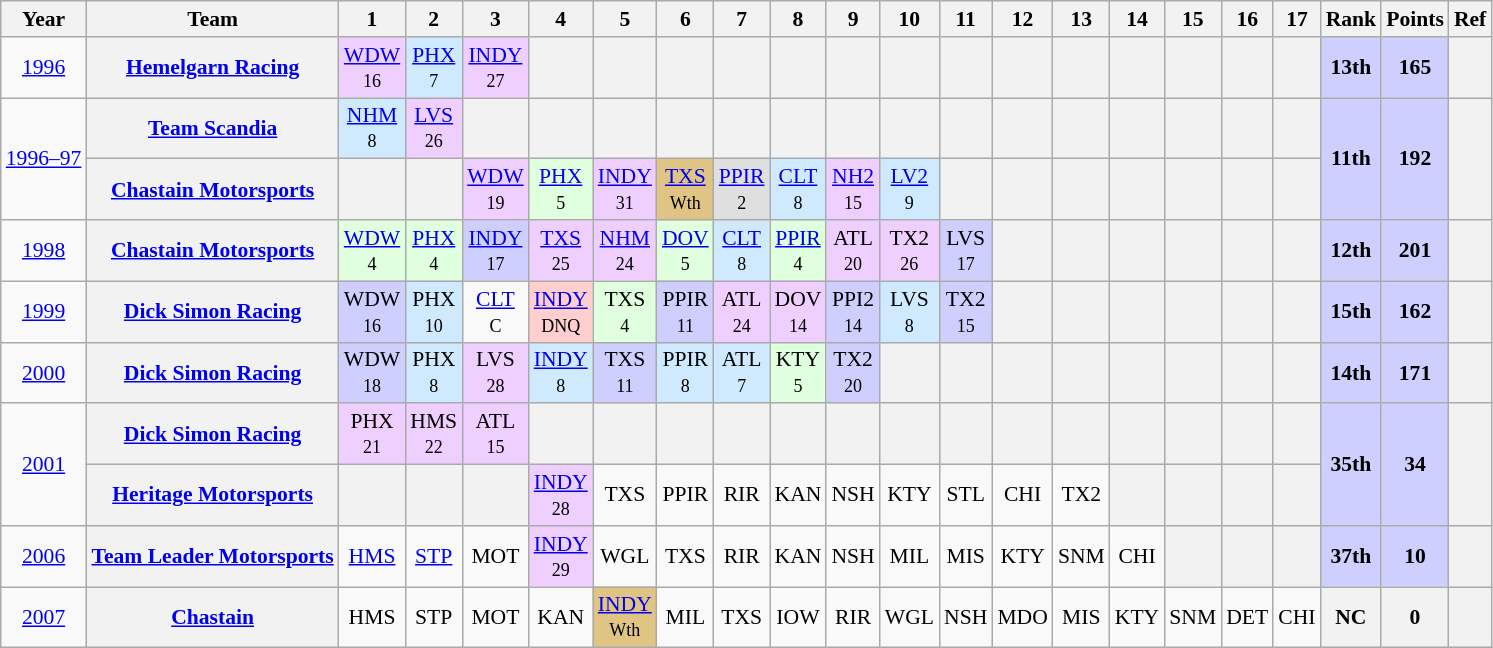<table class="wikitable" style="text-align:center; font-size:90%">
<tr>
<th>Year</th>
<th>Team</th>
<th>1</th>
<th>2</th>
<th>3</th>
<th>4</th>
<th>5</th>
<th>6</th>
<th>7</th>
<th>8</th>
<th>9</th>
<th>10</th>
<th>11</th>
<th>12</th>
<th>13</th>
<th>14</th>
<th>15</th>
<th>16</th>
<th>17</th>
<th>Rank</th>
<th>Points</th>
<th>Ref</th>
</tr>
<tr>
<td><a href='#'>1996</a></td>
<th><a href='#'>Hemelgarn Racing</a></th>
<td style="background:#EFCFFF;"><a href='#'>WDW</a><br><small>16</small></td>
<td style="background:#CFEAFF;"><a href='#'>PHX</a><br><small>7</small></td>
<td style="background:#EFCFFF;"><a href='#'>INDY</a><br><small>27</small></td>
<th></th>
<th></th>
<th></th>
<th></th>
<th></th>
<th></th>
<th></th>
<th></th>
<th></th>
<th></th>
<th></th>
<th></th>
<th></th>
<th></th>
<th style="background:#CFCFFF;"><strong>13th</strong></th>
<th style="background:#CFCFFF;"><strong>165</strong></th>
<th></th>
</tr>
<tr>
<td rowspan=2><a href='#'>1996–97</a></td>
<th><a href='#'>Team Scandia</a></th>
<td style="background:#CFEAFF;"><a href='#'>NHM</a><br><small>8</small></td>
<td style="background:#EFCFFF;"><a href='#'>LVS</a><br><small>26</small></td>
<th></th>
<th></th>
<th></th>
<th></th>
<th></th>
<th></th>
<th></th>
<th></th>
<th></th>
<th></th>
<th></th>
<th></th>
<th></th>
<th></th>
<th></th>
<th rowspan=2 style="background:#CFCFFF;"><strong>11th</strong></th>
<th rowspan=2 style="background:#CFCFFF;"><strong>192</strong></th>
<th rowspan=2></th>
</tr>
<tr>
<th><a href='#'>Chastain Motorsports</a></th>
<th></th>
<th></th>
<td style="background:#EFCFFF;"><a href='#'>WDW</a><br><small>19</small></td>
<td style="background:#DFFFDF;"><a href='#'>PHX</a><br><small>5</small></td>
<td style="background:#EFCFFF;"><a href='#'>INDY</a><br><small>31</small></td>
<td style="background:#DFC484;"><a href='#'>TXS</a><br><small>Wth</small></td>
<td style="background:#DFDFDF;"><a href='#'>PPIR</a><br><small>2</small></td>
<td style="background:#CFEAFF;"><a href='#'>CLT</a><br><small>8</small></td>
<td style="background:#EFCFFF;"><a href='#'>NH2</a><br><small>15</small></td>
<td style="background:#CFEAFF;"><a href='#'>LV2</a><br><small>9</small></td>
<th></th>
<th></th>
<th></th>
<th></th>
<th></th>
<th></th>
<th></th>
</tr>
<tr>
<td><a href='#'>1998</a></td>
<th><a href='#'>Chastain Motorsports</a></th>
<td style="background:#DFFFDF;"><a href='#'>WDW</a><br><small>4</small></td>
<td style="background:#DFFFDF;"><a href='#'>PHX</a><br><small>4</small></td>
<td style="background:#CFCFFF;"><a href='#'>INDY</a><br><small>17</small></td>
<td style="background:#EFCFFF;"><a href='#'>TXS</a><br><small>25</small></td>
<td style="background:#EFCFFF;"><a href='#'>NHM</a><br><small>24</small></td>
<td style="background:#DFFFDF;"><a href='#'>DOV</a><br><small>5</small></td>
<td style="background:#CFEAFF;"><a href='#'>CLT</a><br><small>8</small></td>
<td style="background:#DFFFDF;"><a href='#'>PPIR</a><br><small>4</small></td>
<td style="background:#EFCFFF;">ATL<br><small>20</small></td>
<td style="background:#EFCFFF;">TX2<br><small>26</small></td>
<td style="background:#CFCFFF;">LVS<br><small>17</small></td>
<th></th>
<th></th>
<th></th>
<th></th>
<th></th>
<th></th>
<th style="background:#CFCFFF;"><strong>12th</strong></th>
<th style="background:#CFCFFF;"><strong>201</strong></th>
<th></th>
</tr>
<tr>
<td><a href='#'>1999</a></td>
<th><a href='#'>Dick Simon Racing</a></th>
<td style="background:#CFCFFF;">WDW<br><small>16</small></td>
<td style="background:#CFEAFF;">PHX<br><small>10</small></td>
<td><a href='#'>CLT</a><br><small>C</small></td>
<td style="background:#FFCFCF;"><a href='#'>INDY</a><br><small>DNQ</small></td>
<td style="background:#DFFFDF;">TXS<br><small>4</small></td>
<td style="background:#CFCFFF;">PPIR<br><small>11</small></td>
<td style="background:#EFCFFF;">ATL<br><small>24</small></td>
<td style="background:#EFCFFF;">DOV<br><small>14</small></td>
<td style="background:#CFCFFF;">PPI2<br><small>14</small></td>
<td style="background:#CFEAFF;">LVS<br><small>8</small></td>
<td style="background:#CFCFFF;">TX2<br><small>15</small></td>
<th></th>
<th></th>
<th></th>
<th></th>
<th></th>
<th></th>
<th style="background:#CFCFFF;"><strong>15th</strong></th>
<th style="background:#CFCFFF;"><strong>162</strong></th>
<th></th>
</tr>
<tr>
<td><a href='#'>2000</a></td>
<th><a href='#'>Dick Simon Racing</a></th>
<td style="background:#CFCFFF;">WDW<br><small>18</small></td>
<td style="background:#CFEAFF;">PHX<br><small>8</small></td>
<td style="background:#EFCFFF;">LVS<br><small>28</small></td>
<td style="background:#CFEAFF;"><a href='#'>INDY</a><br><small>8</small></td>
<td style="background:#CFCFFF;">TXS<br><small>11</small></td>
<td style="background:#CFEAFF;">PPIR<br><small>8</small></td>
<td style="background:#CFEAFF;">ATL<br><small>7</small></td>
<td style="background:#DFFFDF;">KTY<br><small>5</small></td>
<td style="background:#CFCFFF;">TX2<br><small>20</small></td>
<th></th>
<th></th>
<th></th>
<th></th>
<th></th>
<th></th>
<th></th>
<th></th>
<td style="background:#CFCFFF;"><strong>14th</strong></td>
<td style="background:#CFCFFF;"><strong>171</strong></td>
<th></th>
</tr>
<tr>
<td rowspan=2><a href='#'>2001</a></td>
<th><a href='#'>Dick Simon Racing</a></th>
<td style="background:#EFCFFF;">PHX<br><small>21</small></td>
<td style="background:#EFCFFF;">HMS<br><small>22</small></td>
<td style="background:#EFCFFF;">ATL<br><small>15</small></td>
<th></th>
<th></th>
<th></th>
<th></th>
<th></th>
<th></th>
<th></th>
<th></th>
<th></th>
<th></th>
<th></th>
<th></th>
<th></th>
<th></th>
<th rowspan=2 style="background:#CFCFFF;"><strong>35th</strong></th>
<th rowspan=2 style="background:#CFCFFF;"><strong>34</strong></th>
<th rowspan=2></th>
</tr>
<tr>
<th><a href='#'>Heritage Motorsports</a></th>
<th></th>
<th></th>
<th></th>
<td style="background:#EFCFFF;"><a href='#'>INDY</a><br><small>28</small></td>
<td>TXS<br><small></small></td>
<td>PPIR<br><small></small></td>
<td>RIR<br><small></small></td>
<td>KAN<br><small></small></td>
<td>NSH<br><small></small></td>
<td>KTY<br><small></small></td>
<td>STL<br><small></small></td>
<td>CHI<br><small></small></td>
<td>TX2<br><small></small></td>
<th></th>
<th></th>
<th></th>
<th></th>
</tr>
<tr>
<td><a href='#'>2006</a></td>
<th><a href='#'>Team Leader Motorsports</a></th>
<td><a href='#'>HMS</a><br><small></small></td>
<td><a href='#'>STP</a><br><small></small></td>
<td>MOT<br><small></small></td>
<td style="background:#EFCFFF;"><a href='#'>INDY</a><br><small>29</small></td>
<td>WGL<br><small></small></td>
<td>TXS<br><small></small></td>
<td>RIR<br><small></small></td>
<td>KAN<br><small></small></td>
<td>NSH<br><small></small></td>
<td>MIL<br><small></small></td>
<td>MIS<br><small></small></td>
<td>KTY<br><small></small></td>
<td>SNM<br><small></small></td>
<td>CHI<br><small></small></td>
<th></th>
<th></th>
<th></th>
<th style="background:#CFCFFF;"><strong>37th</strong></th>
<th style="background:#CFCFFF;"><strong>10</strong></th>
<th></th>
</tr>
<tr>
<td><a href='#'>2007</a></td>
<th><a href='#'>Chastain</a></th>
<td>HMS<br><small></small></td>
<td>STP<br><small></small></td>
<td>MOT<br><small></small></td>
<td>KAN<br><small></small></td>
<td style="background:#DFC484;"><a href='#'>INDY</a><br><small>Wth</small></td>
<td>MIL<br><small></small></td>
<td>TXS<br><small></small></td>
<td>IOW<br><small></small></td>
<td>RIR<br><small></small></td>
<td>WGL<br><small></small></td>
<td>NSH<br><small></small></td>
<td>MDO<br><small></small></td>
<td>MIS<br><small></small></td>
<td>KTY<br><small></small></td>
<td>SNM<br><small></small></td>
<td>DET<br><small></small></td>
<td>CHI<br><small></small></td>
<th><strong>NC</strong></th>
<th><strong>0</strong></th>
<th></th>
</tr>
</table>
